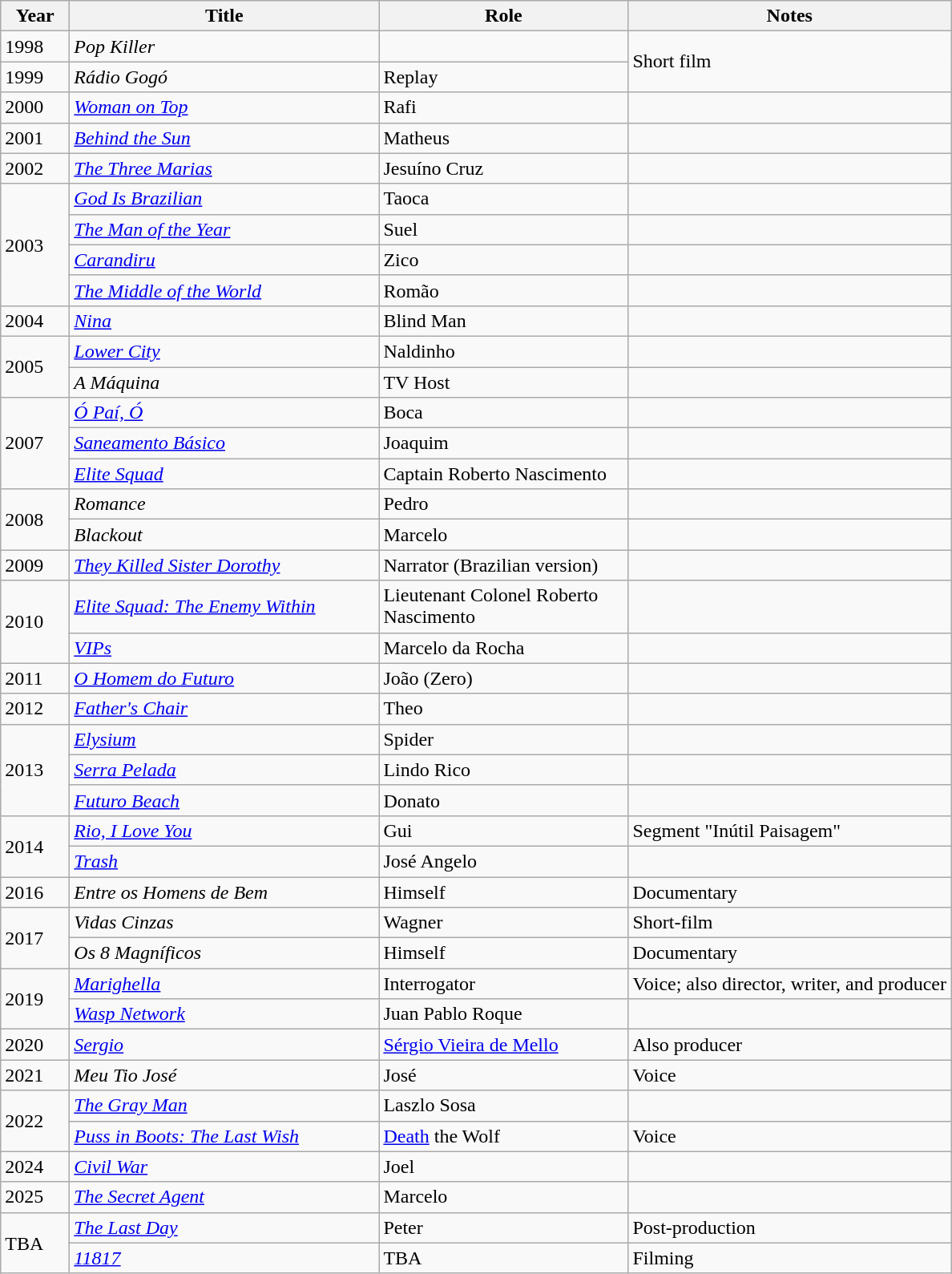<table class = "wikitable sortable">
<tr>
<th width="50">Year</th>
<th width="250">Title</th>
<th width="200">Role</th>
<th class="unsortable">Notes</th>
</tr>
<tr>
<td>1998</td>
<td><em>Pop Killer</em></td>
<td></td>
<td rowspan="2">Short film</td>
</tr>
<tr>
<td>1999</td>
<td><em>Rádio Gogó</em></td>
<td>Replay</td>
</tr>
<tr>
<td>2000</td>
<td><em><a href='#'>Woman on Top</a></em></td>
<td>Rafi</td>
<td></td>
</tr>
<tr>
<td>2001</td>
<td><em><a href='#'>Behind the Sun</a></em></td>
<td>Matheus</td>
<td></td>
</tr>
<tr>
<td>2002</td>
<td><em><a href='#'>The Three Marias</a></em></td>
<td>Jesuíno Cruz</td>
<td></td>
</tr>
<tr>
<td rowspan="4">2003</td>
<td><em><a href='#'>God Is Brazilian</a></em></td>
<td>Taoca</td>
<td></td>
</tr>
<tr>
<td><em><a href='#'>The Man of the Year</a></em></td>
<td>Suel</td>
<td></td>
</tr>
<tr>
<td><em><a href='#'>Carandiru</a></em></td>
<td>Zico</td>
<td></td>
</tr>
<tr>
<td><em><a href='#'>The Middle of the World</a></em></td>
<td>Romão</td>
<td></td>
</tr>
<tr>
<td>2004</td>
<td><em><a href='#'>Nina</a></em></td>
<td>Blind Man</td>
<td></td>
</tr>
<tr>
<td rowspan="2">2005</td>
<td><em><a href='#'>Lower City</a></em></td>
<td>Naldinho</td>
<td></td>
</tr>
<tr>
<td><em>A Máquina</em></td>
<td>TV Host</td>
<td></td>
</tr>
<tr>
<td rowspan="3">2007</td>
<td><em><a href='#'>Ó Paí, Ó</a></em></td>
<td>Boca</td>
<td></td>
</tr>
<tr>
<td><em><a href='#'>Saneamento Básico</a></em></td>
<td>Joaquim</td>
<td></td>
</tr>
<tr>
<td><em><a href='#'>Elite Squad</a></em></td>
<td>Captain Roberto Nascimento</td>
<td></td>
</tr>
<tr>
<td rowspan="2">2008</td>
<td><em>Romance</em></td>
<td>Pedro</td>
<td></td>
</tr>
<tr>
<td><em>Blackout</em></td>
<td>Marcelo</td>
<td></td>
</tr>
<tr>
<td>2009</td>
<td><em><a href='#'>They Killed Sister Dorothy</a></em></td>
<td>Narrator (Brazilian version)</td>
<td></td>
</tr>
<tr>
<td rowspan="2">2010</td>
<td><em><a href='#'>Elite Squad: The Enemy Within</a></em></td>
<td>Lieutenant Colonel Roberto Nascimento</td>
<td></td>
</tr>
<tr>
<td><em><a href='#'>VIPs</a></em></td>
<td>Marcelo da Rocha</td>
<td></td>
</tr>
<tr>
<td>2011</td>
<td><em><a href='#'>O Homem do Futuro</a></em></td>
<td>João (Zero)</td>
<td></td>
</tr>
<tr>
<td>2012</td>
<td><em><a href='#'>Father's Chair</a></em></td>
<td>Theo</td>
<td></td>
</tr>
<tr>
<td rowspan="3">2013</td>
<td><em><a href='#'>Elysium</a></em></td>
<td>Spider</td>
<td></td>
</tr>
<tr>
<td><em><a href='#'>Serra Pelada</a></em></td>
<td>Lindo Rico</td>
<td></td>
</tr>
<tr>
<td><em><a href='#'>Futuro Beach</a></em></td>
<td>Donato</td>
<td></td>
</tr>
<tr>
<td rowspan="2">2014</td>
<td><em><a href='#'>Rio, I Love You</a></em></td>
<td>Gui</td>
<td>Segment "Inútil Paisagem"</td>
</tr>
<tr>
<td><em><a href='#'>Trash</a></em></td>
<td>José Angelo</td>
<td></td>
</tr>
<tr>
<td>2016</td>
<td><em>Entre os Homens de Bem</em></td>
<td>Himself</td>
<td>Documentary</td>
</tr>
<tr>
<td rowspan="2">2017</td>
<td><em>Vidas Cinzas</em></td>
<td>Wagner</td>
<td>Short-film</td>
</tr>
<tr>
<td><em>Os 8 Magníficos</em></td>
<td>Himself</td>
<td>Documentary</td>
</tr>
<tr>
<td rowspan="2">2019</td>
<td><em><a href='#'>Marighella</a></em></td>
<td>Interrogator</td>
<td>Voice; also director, writer, and producer</td>
</tr>
<tr>
<td><em><a href='#'>Wasp Network</a></em></td>
<td>Juan Pablo Roque</td>
<td></td>
</tr>
<tr>
<td>2020</td>
<td><em><a href='#'>Sergio</a></em></td>
<td><a href='#'>Sérgio Vieira de Mello</a></td>
<td>Also producer</td>
</tr>
<tr>
<td>2021</td>
<td><em>Meu Tio José</em></td>
<td>José</td>
<td>Voice</td>
</tr>
<tr>
<td rowspan="2">2022</td>
<td><em><a href='#'>The Gray Man</a></em></td>
<td>Laszlo Sosa</td>
<td></td>
</tr>
<tr>
<td><em><a href='#'>Puss in Boots: The Last Wish</a></em></td>
<td><a href='#'>Death</a> the Wolf</td>
<td>Voice</td>
</tr>
<tr>
<td>2024</td>
<td><em><a href='#'>Civil War</a></em></td>
<td>Joel</td>
<td></td>
</tr>
<tr>
<td>2025</td>
<td><em><a href='#'>The Secret Agent</a></em></td>
<td>Marcelo</td>
<td></td>
</tr>
<tr>
<td rowspan="2">TBA</td>
<td><em><a href='#'>The Last Day</a></em></td>
<td>Peter</td>
<td>Post-production</td>
</tr>
<tr>
<td><em><a href='#'>11817</a></em></td>
<td>TBA</td>
<td>Filming</td>
</tr>
</table>
